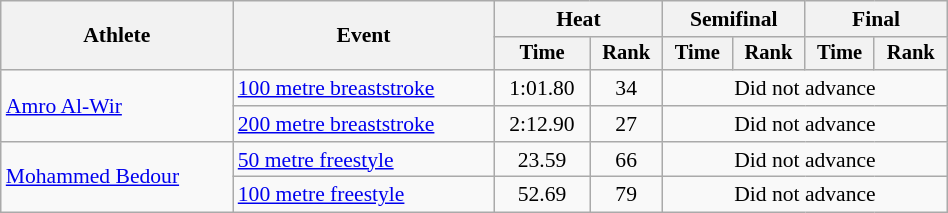<table class="wikitable" style="text-align:center; font-size:90%; width:50%;">
<tr>
<th rowspan="2">Athlete</th>
<th rowspan="2">Event</th>
<th colspan="2">Heat</th>
<th colspan="2">Semifinal</th>
<th colspan="2">Final</th>
</tr>
<tr style="font-size:95%">
<th>Time</th>
<th>Rank</th>
<th>Time</th>
<th>Rank</th>
<th>Time</th>
<th>Rank</th>
</tr>
<tr>
<td align=left rowspan=2><a href='#'>Amro Al-Wir</a></td>
<td align=left><a href='#'>100 metre breaststroke</a></td>
<td>1:01.80</td>
<td>34</td>
<td colspan=4>Did not advance</td>
</tr>
<tr>
<td align=left><a href='#'>200 metre breaststroke</a></td>
<td>2:12.90</td>
<td>27</td>
<td colspan=4>Did not advance</td>
</tr>
<tr>
<td align=left rowspan=2><a href='#'>Mohammed Bedour</a></td>
<td align=left><a href='#'>50 metre freestyle</a></td>
<td>23.59</td>
<td>66</td>
<td colspan=4>Did not advance</td>
</tr>
<tr>
<td align=left><a href='#'>100 metre freestyle</a></td>
<td>52.69</td>
<td>79</td>
<td colspan=4>Did not advance</td>
</tr>
</table>
